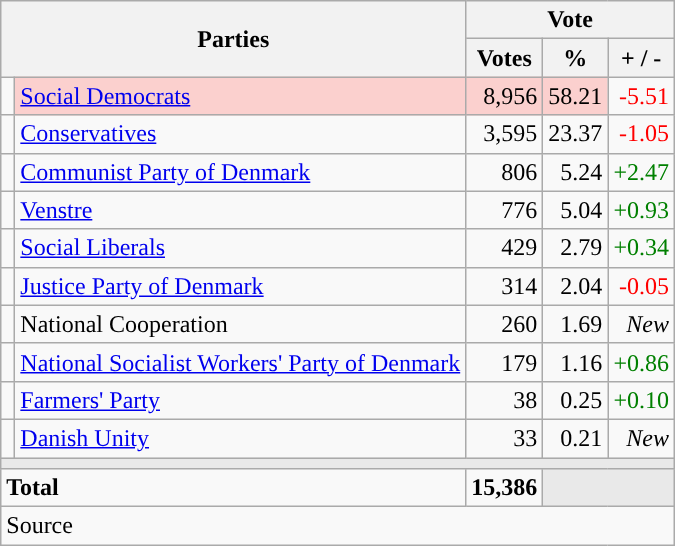<table class="wikitable" style="text-align:right;">
<tr>
<th style="text-align:centre;" rowspan="2" colspan="2" width="225">Parties</th>
<th colspan="3">Vote</th>
</tr>
<tr>
<th width="15">Votes</th>
<th width="15">%</th>
<th width="15">+ / -</th>
</tr>
<tr>
<td width="2" style="color:inherit;background:"></td>
<td bgcolor=#fbd0ce  align="left"><a href='#'>Social Democrats</a></td>
<td bgcolor=#fbd0ce>8,956</td>
<td bgcolor=#fbd0ce>58.21</td>
<td style=color:red;>-5.51</td>
</tr>
<tr>
<td width="2" style="color:inherit;background:"></td>
<td align="left"><a href='#'>Conservatives</a></td>
<td>3,595</td>
<td>23.37</td>
<td style=color:red;>-1.05</td>
</tr>
<tr>
<td width="2" style="color:inherit;background:"></td>
<td align="left"><a href='#'>Communist Party of Denmark</a></td>
<td>806</td>
<td>5.24</td>
<td style=color:green;>+2.47</td>
</tr>
<tr>
<td width="2" style="color:inherit;background:"></td>
<td align="left"><a href='#'>Venstre</a></td>
<td>776</td>
<td>5.04</td>
<td style=color:green;>+0.93</td>
</tr>
<tr>
<td width="2" style="color:inherit;background:"></td>
<td align="left"><a href='#'>Social Liberals</a></td>
<td>429</td>
<td>2.79</td>
<td style=color:green;>+0.34</td>
</tr>
<tr>
<td width="2" style="color:inherit;background:"></td>
<td align="left"><a href='#'>Justice Party of Denmark</a></td>
<td>314</td>
<td>2.04</td>
<td style=color:red;>-0.05</td>
</tr>
<tr>
<td width="2" style="color:inherit;background:"></td>
<td align="left">National Cooperation</td>
<td>260</td>
<td>1.69</td>
<td><em>New</em></td>
</tr>
<tr>
<td width="2" style="color:inherit;background:"></td>
<td align="left"><a href='#'>National Socialist Workers' Party of Denmark</a></td>
<td>179</td>
<td>1.16</td>
<td style=color:green;>+0.86</td>
</tr>
<tr>
<td width="2" style="color:inherit;background:"></td>
<td align="left"><a href='#'>Farmers' Party</a></td>
<td>38</td>
<td>0.25</td>
<td style=color:green;>+0.10</td>
</tr>
<tr>
<td width="2" style="color:inherit;background:"></td>
<td align="left"><a href='#'>Danish Unity</a></td>
<td>33</td>
<td>0.21</td>
<td><em>New</em></td>
</tr>
<tr>
<td colspan="7" bgcolor="#E9E9E9"></td>
</tr>
<tr>
<td align="left" colspan="2"><strong>Total</strong></td>
<td><strong>15,386</strong></td>
<td bgcolor="#E9E9E9" colspan="2"></td>
</tr>
<tr>
<td align="left" colspan="6">Source</td>
</tr>
</table>
